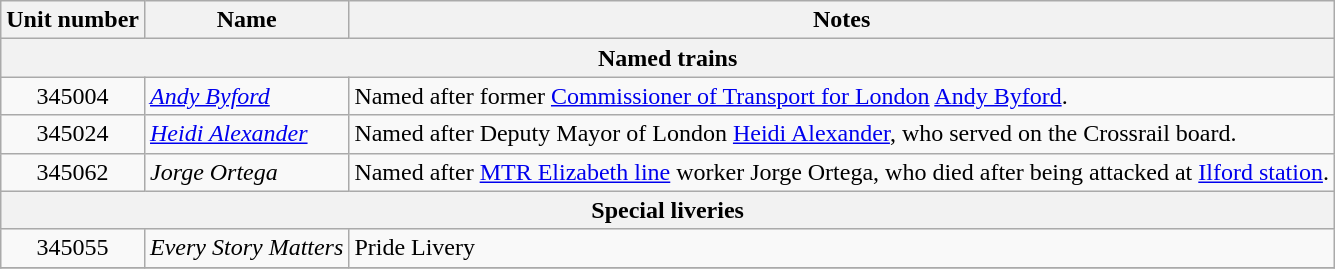<table class="wikitable sortable">
<tr>
<th>Unit number</th>
<th>Name</th>
<th>Notes</th>
</tr>
<tr>
<th colspan=7>Named trains</th>
</tr>
<tr>
<td style="text-align:center;">345004</td>
<td><em><a href='#'>Andy Byford</a></em></td>
<td>Named after former <a href='#'>Commissioner of Transport for London</a> <a href='#'>Andy Byford</a>.</td>
</tr>
<tr>
<td style="text-align:center;">345024</td>
<td><em><a href='#'>Heidi Alexander</a></em></td>
<td>Named after Deputy Mayor of London <a href='#'>Heidi Alexander</a>, who served on the Crossrail board.</td>
</tr>
<tr>
<td style="text-align:center;">345062</td>
<td><em>Jorge Ortega</em></td>
<td>Named after <a href='#'>MTR Elizabeth line</a> worker Jorge Ortega, who died after being attacked at <a href='#'>Ilford station</a>.</td>
</tr>
<tr>
<th colspan=7>Special liveries</th>
</tr>
<tr>
<td style="text-align:center;">345055</td>
<td><em>Every Story Matters</em></td>
<td>Pride Livery</td>
</tr>
<tr>
</tr>
</table>
